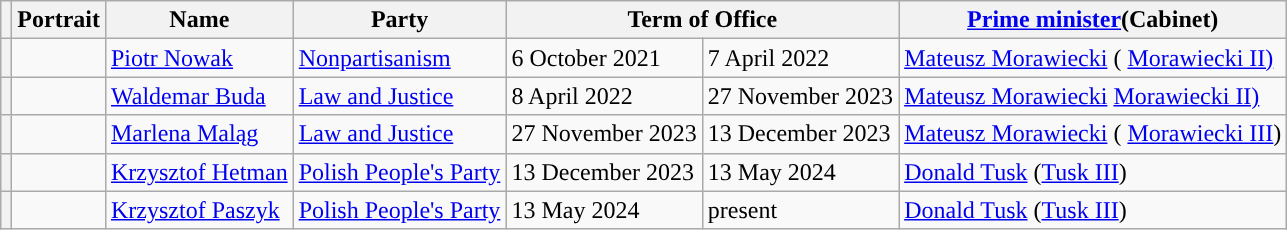<table class="wikitable">
<tr>
<th></th>
<th>Portrait</th>
<th>Name</th>
<th>Party</th>
<th colspan="2">Term of Office</th>
<th><a href='#'>Prime minister</a>(Cabinet)</th>
</tr>
<tr>
<th style="background:"></th>
<td></td>
<td><a href='#'>Piotr Nowak</a></td>
<td><a href='#'>Nonpartisanism</a></td>
<td>6 October 2021</td>
<td>7 April 2022</td>
<td><a href='#'>Mateusz Morawiecki</a> ( <a href='#'>Morawiecki II)</a></td>
</tr>
<tr>
<th style="background:"></th>
<td></td>
<td><a href='#'>Waldemar Buda</a></td>
<td><a href='#'>Law and Justice</a></td>
<td>8 April 2022</td>
<td>27 November 2023</td>
<td><a href='#'>Mateusz Morawiecki</a> <a href='#'>Morawiecki II)</a></td>
</tr>
<tr>
<th style="background:"></th>
<td></td>
<td><a href='#'>Marlena Maląg</a></td>
<td><a href='#'>Law and Justice</a></td>
<td>27 November 2023</td>
<td>13 December 2023</td>
<td><a href='#'>Mateusz Morawiecki</a> (  <a href='#'>Morawiecki III</a>)</td>
</tr>
<tr>
<th style="background:"></th>
<td></td>
<td><a href='#'>Krzysztof Hetman</a></td>
<td><a href='#'>Polish People's Party</a></td>
<td>13 December 2023</td>
<td>13 May 2024</td>
<td><a href='#'>Donald Tusk</a> (<a href='#'>Tusk III</a>)</td>
</tr>
<tr>
<th style="background:"></th>
<td></td>
<td><a href='#'>Krzysztof Paszyk</a></td>
<td><a href='#'>Polish People's Party</a></td>
<td>13 May 2024</td>
<td>present</td>
<td><a href='#'>Donald Tusk</a> (<a href='#'>Tusk III</a>)</td>
</tr>
</table>
